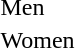<table>
<tr>
<td>Men<br></td>
<td></td>
<td></td>
<td></td>
</tr>
<tr>
<td>Women<br></td>
<td></td>
<td></td>
<td></td>
</tr>
</table>
